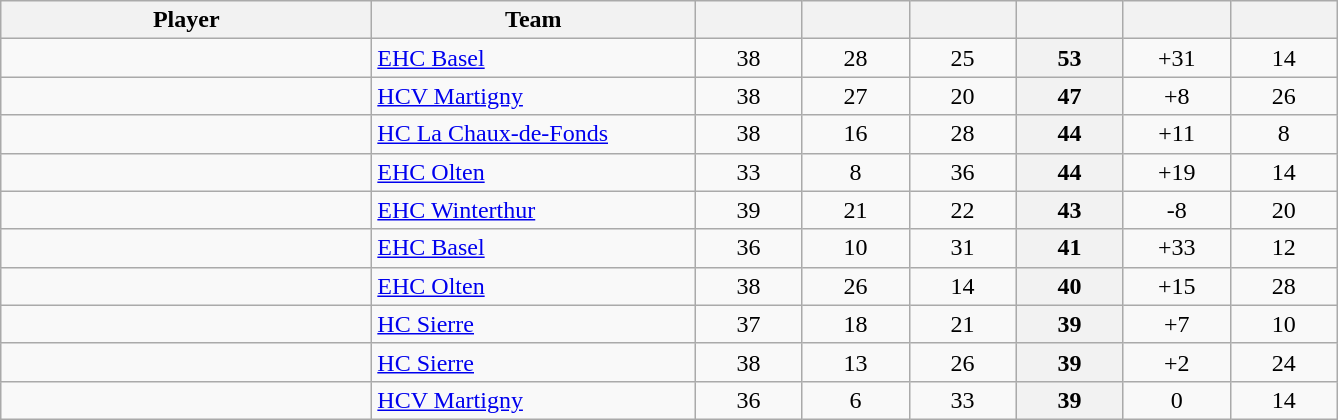<table class="wikitable sortable" style="text-align: center">
<tr>
<th style="width: 15em;">Player</th>
<th style="width: 13em;">Team</th>
<th style="width: 4em;"></th>
<th style="width: 4em;"></th>
<th style="width: 4em;"></th>
<th style="width: 4em;"></th>
<th style="width: 4em;"></th>
<th style="width: 4em;"></th>
</tr>
<tr>
<td style="text-align:left;"> </td>
<td style="text-align:left;"><a href='#'>EHC Basel</a></td>
<td>38</td>
<td>28</td>
<td>25</td>
<th>53</th>
<td>+31</td>
<td>14</td>
</tr>
<tr>
<td style="text-align:left;"> </td>
<td style="text-align:left;"><a href='#'>HCV Martigny</a></td>
<td>38</td>
<td>27</td>
<td>20</td>
<th>47</th>
<td>+8</td>
<td>26</td>
</tr>
<tr>
<td style="text-align:left;"> </td>
<td style="text-align:left;"><a href='#'>HC La Chaux-de-Fonds</a></td>
<td>38</td>
<td>16</td>
<td>28</td>
<th>44</th>
<td>+11</td>
<td>8</td>
</tr>
<tr>
<td style="text-align:left;"> </td>
<td style="text-align:left;"><a href='#'>EHC Olten</a></td>
<td>33</td>
<td>8</td>
<td>36</td>
<th>44</th>
<td>+19</td>
<td>14</td>
</tr>
<tr>
<td style="text-align:left;"> </td>
<td style="text-align:left;"><a href='#'>EHC Winterthur</a></td>
<td>39</td>
<td>21</td>
<td>22</td>
<th>43</th>
<td>-8</td>
<td>20</td>
</tr>
<tr>
<td style="text-align:left;"> </td>
<td style="text-align:left;"><a href='#'>EHC Basel</a></td>
<td>36</td>
<td>10</td>
<td>31</td>
<th>41</th>
<td>+33</td>
<td>12</td>
</tr>
<tr>
<td style="text-align:left;"> </td>
<td style="text-align:left;"><a href='#'>EHC Olten</a></td>
<td>38</td>
<td>26</td>
<td>14</td>
<th>40</th>
<td>+15</td>
<td>28</td>
</tr>
<tr>
<td style="text-align:left;"> </td>
<td style="text-align:left;"><a href='#'>HC Sierre</a></td>
<td>37</td>
<td>18</td>
<td>21</td>
<th>39</th>
<td>+7</td>
<td>10</td>
</tr>
<tr>
<td style="text-align:left;"> </td>
<td style="text-align:left;"><a href='#'>HC Sierre</a></td>
<td>38</td>
<td>13</td>
<td>26</td>
<th>39</th>
<td>+2</td>
<td>24</td>
</tr>
<tr>
<td style="text-align:left;"> </td>
<td style="text-align:left;"><a href='#'>HCV Martigny</a></td>
<td>36</td>
<td>6</td>
<td>33</td>
<th>39</th>
<td>0</td>
<td>14</td>
</tr>
</table>
